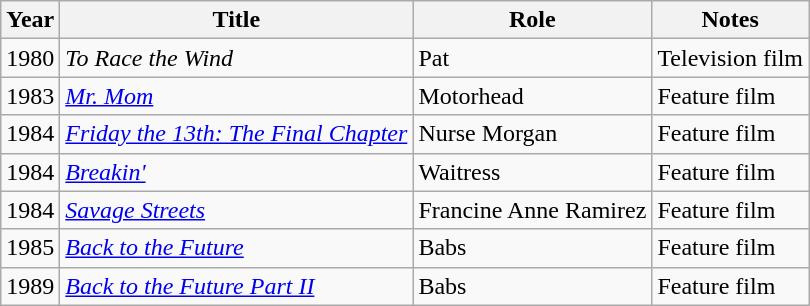<table class="wikitable sortable">
<tr>
<th>Year</th>
<th>Title</th>
<th>Role</th>
<th class="unsortable">Notes</th>
</tr>
<tr>
<td>1980</td>
<td><em>To Race the Wind</em></td>
<td>Pat</td>
<td>Television film</td>
</tr>
<tr>
<td>1983</td>
<td><em><a href='#'>Mr. Mom</a></em></td>
<td>Motorhead</td>
<td>Feature film</td>
</tr>
<tr>
<td>1984</td>
<td><em><a href='#'>Friday the 13th: The Final Chapter</a></em></td>
<td>Nurse Morgan</td>
<td>Feature film</td>
</tr>
<tr>
<td>1984</td>
<td><em><a href='#'>Breakin'</a></em></td>
<td>Waitress</td>
<td>Feature film</td>
</tr>
<tr>
<td>1984</td>
<td><em><a href='#'>Savage Streets</a></em></td>
<td>Francine Anne Ramirez</td>
<td>Feature film</td>
</tr>
<tr>
<td>1985</td>
<td><em><a href='#'>Back to the Future</a></em></td>
<td>Babs</td>
<td>Feature film</td>
</tr>
<tr>
<td>1989</td>
<td><em><a href='#'>Back to the Future Part II</a></em></td>
<td>Babs</td>
<td>Feature film</td>
</tr>
</table>
